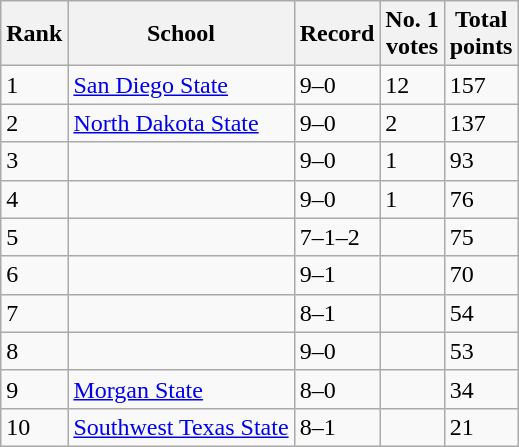<table class="wikitable">
<tr>
<th>Rank</th>
<th>School</th>
<th>Record</th>
<th>No. 1<br>votes</th>
<th>Total<br>points</th>
</tr>
<tr>
<td>1</td>
<td><a href='#'>San Diego State</a></td>
<td>9–0</td>
<td>12</td>
<td>157</td>
</tr>
<tr>
<td>2</td>
<td><a href='#'>North Dakota State</a></td>
<td>9–0</td>
<td>2</td>
<td>137</td>
</tr>
<tr>
<td>3</td>
<td></td>
<td>9–0</td>
<td>1</td>
<td>93</td>
</tr>
<tr>
<td>4</td>
<td></td>
<td>9–0</td>
<td>1</td>
<td>76</td>
</tr>
<tr>
<td>5</td>
<td></td>
<td>7–1–2</td>
<td></td>
<td>75</td>
</tr>
<tr>
<td>6</td>
<td></td>
<td>9–1</td>
<td></td>
<td>70</td>
</tr>
<tr>
<td>7</td>
<td></td>
<td>8–1</td>
<td></td>
<td>54</td>
</tr>
<tr>
<td>8</td>
<td></td>
<td>9–0</td>
<td></td>
<td>53</td>
</tr>
<tr>
<td>9</td>
<td><a href='#'>Morgan State</a></td>
<td>8–0</td>
<td></td>
<td>34</td>
</tr>
<tr>
<td>10</td>
<td><a href='#'>Southwest Texas State</a></td>
<td>8–1</td>
<td></td>
<td>21</td>
</tr>
</table>
